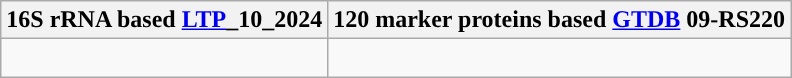<table class="wikitable">
<tr>
<th colspan=1>16S rRNA based <a href='#'>LTP</a>_10_2024</th>
<th colspan=1>120 marker proteins based <a href='#'>GTDB</a> 09-RS220</th>
</tr>
<tr>
<td style="vertical-align:top"><br></td>
<td><br></td>
</tr>
</table>
